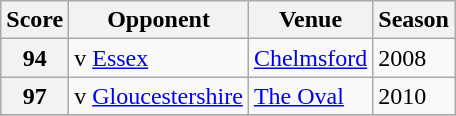<table class="wikitable">
<tr>
<th>Score</th>
<th>Opponent</th>
<th>Venue</th>
<th>Season</th>
</tr>
<tr>
<th>94</th>
<td>v <a href='#'>Essex</a></td>
<td><a href='#'>Chelmsford</a></td>
<td>2008</td>
</tr>
<tr>
<th>97</th>
<td>v <a href='#'>Gloucestershire</a></td>
<td><a href='#'>The Oval</a></td>
<td>2010</td>
</tr>
<tr>
</tr>
</table>
